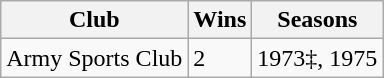<table class="wikitable">
<tr>
<th>Club</th>
<th>Wins</th>
<th>Seasons</th>
</tr>
<tr>
<td>Army Sports Club</td>
<td>2</td>
<td>1973‡, 1975</td>
</tr>
</table>
